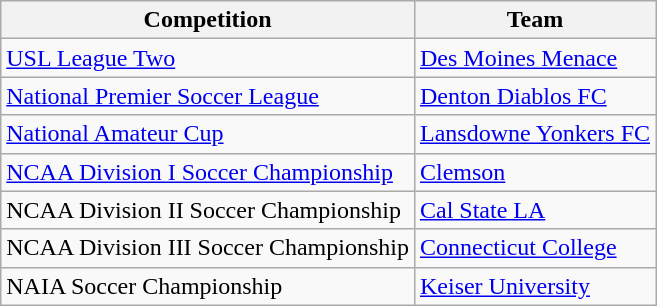<table class="wikitable">
<tr>
<th>Competition</th>
<th>Team</th>
</tr>
<tr>
<td><a href='#'>USL League Two</a></td>
<td><a href='#'>Des Moines Menace</a></td>
</tr>
<tr>
<td><a href='#'>National Premier Soccer League</a></td>
<td><a href='#'>Denton Diablos FC</a></td>
</tr>
<tr>
<td><a href='#'>National Amateur Cup</a></td>
<td><a href='#'>Lansdowne Yonkers FC</a></td>
</tr>
<tr>
<td><a href='#'>NCAA Division I Soccer Championship</a></td>
<td><a href='#'>Clemson</a></td>
</tr>
<tr>
<td>NCAA Division II Soccer Championship</td>
<td><a href='#'>Cal State LA</a></td>
</tr>
<tr>
<td>NCAA Division III Soccer Championship</td>
<td><a href='#'>Connecticut College</a></td>
</tr>
<tr>
<td>NAIA Soccer Championship</td>
<td><a href='#'>Keiser University</a></td>
</tr>
</table>
